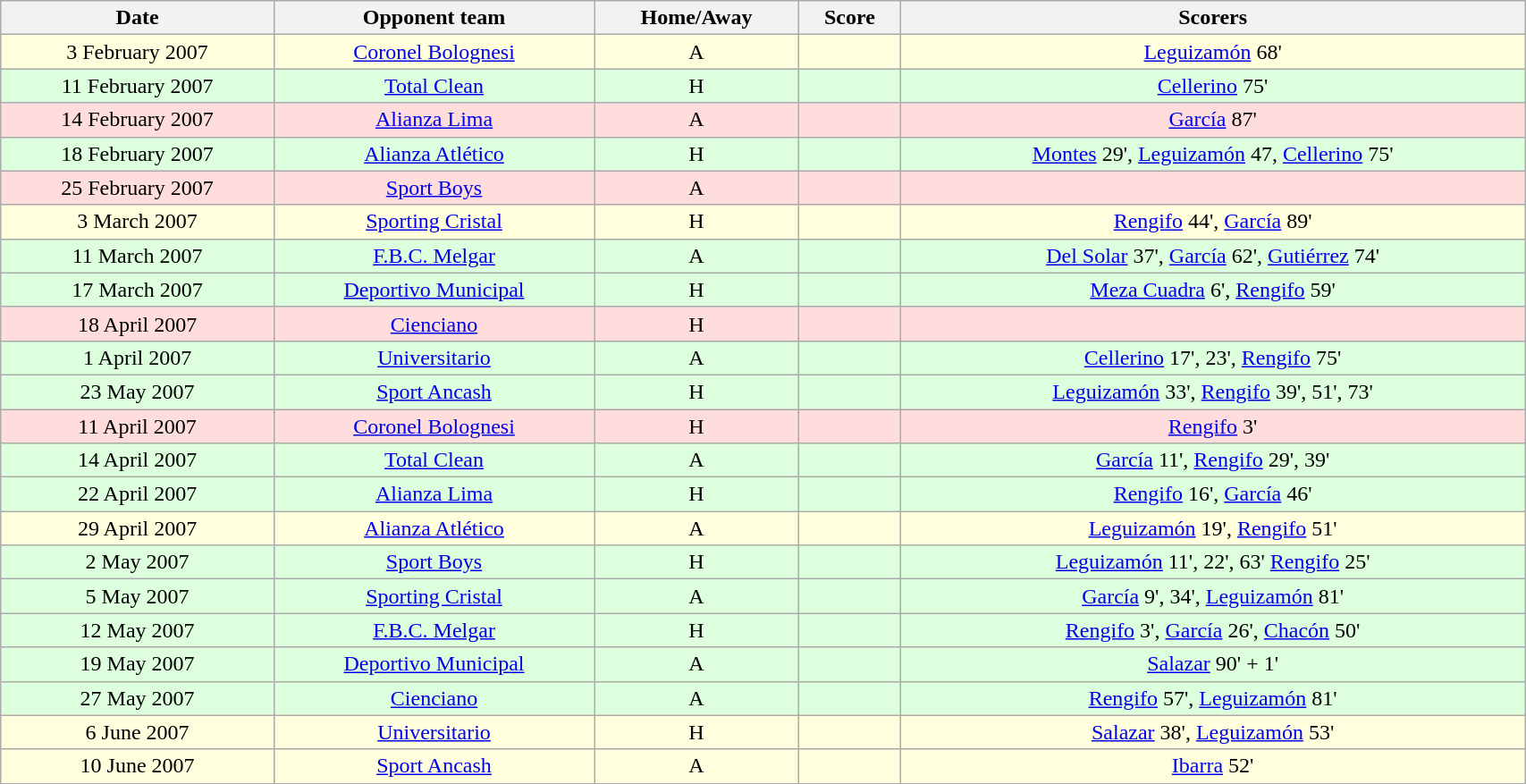<table class="wikitable" width=90%>
<tr>
<th>Date</th>
<th>Opponent team</th>
<th>Home/Away</th>
<th>Score</th>
<th>Scorers</th>
</tr>
<tr bgcolor="#ffffdd">
<td style="text-align: center">3 February 2007</td>
<td style="text-align: center"><a href='#'>Coronel Bolognesi</a></td>
<td style="text-align: center">A</td>
<td style="text-align: center"></td>
<td style="text-align: center"><a href='#'>Leguizamón</a> 68'</td>
</tr>
<tr bgcolor="#ddffdd">
<td style="text-align: center">11 February 2007</td>
<td style="text-align: center"><a href='#'>Total Clean</a></td>
<td style="text-align: center">H</td>
<td style="text-align: center"></td>
<td style="text-align: center"><a href='#'>Cellerino</a> 75'</td>
</tr>
<tr bgcolor="#ffdddd">
<td style="text-align: center">14 February 2007</td>
<td style="text-align: center"><a href='#'>Alianza Lima</a></td>
<td style="text-align: center">A</td>
<td style="text-align: center"></td>
<td style="text-align: center"><a href='#'>García</a> 87'</td>
</tr>
<tr bgcolor="#ddffdd">
<td style="text-align: center">18 February 2007</td>
<td style="text-align: center"><a href='#'>Alianza Atlético</a></td>
<td style="text-align: center">H</td>
<td style="text-align: center"></td>
<td style="text-align: center"><a href='#'>Montes</a> 29', <a href='#'>Leguizamón</a> 47, <a href='#'>Cellerino</a> 75'</td>
</tr>
<tr bgcolor="#ffdddd">
<td style="text-align: center">25 February 2007</td>
<td style="text-align: center"><a href='#'>Sport Boys</a></td>
<td style="text-align: center">A</td>
<td style="text-align: center"></td>
<td style="text-align: center"></td>
</tr>
<tr bgcolor="#ffffdd">
<td style="text-align: center">3 March 2007</td>
<td style="text-align: center"><a href='#'>Sporting Cristal</a></td>
<td style="text-align: center">H</td>
<td style="text-align: center"></td>
<td style="text-align: center"><a href='#'>Rengifo</a> 44', <a href='#'>García</a> 89'</td>
</tr>
<tr bgcolor="#ddffdd">
<td style="text-align: center">11 March 2007</td>
<td style="text-align: center"><a href='#'>F.B.C. Melgar</a></td>
<td style="text-align: center">A</td>
<td style="text-align: center"></td>
<td style="text-align: center"><a href='#'>Del Solar</a> 37', <a href='#'>García</a> 62', <a href='#'>Gutiérrez</a> 74'</td>
</tr>
<tr bgcolor="#ddffdd">
<td style="text-align: center">17 March 2007</td>
<td style="text-align: center"><a href='#'>Deportivo Municipal</a></td>
<td style="text-align: center">H</td>
<td style="text-align: center"></td>
<td style="text-align: center"><a href='#'>Meza Cuadra</a> 6', <a href='#'>Rengifo</a> 59'</td>
</tr>
<tr bgcolor="#ffdddd">
<td style="text-align: center">18 April 2007</td>
<td style="text-align: center"><a href='#'>Cienciano</a></td>
<td style="text-align: center">H</td>
<td style="text-align: center"> </td>
<td style="text-align: center"></td>
</tr>
<tr bgcolor="#ddffdd">
<td style="text-align: center">1 April 2007</td>
<td style="text-align: center"><a href='#'>Universitario</a></td>
<td style="text-align: center">A</td>
<td style="text-align: center"></td>
<td style="text-align: center"><a href='#'>Cellerino</a> 17', 23', <a href='#'>Rengifo</a> 75'</td>
</tr>
<tr bgcolor="#ddffdd">
<td style="text-align: center">23 May 2007</td>
<td style="text-align: center"><a href='#'>Sport Ancash</a></td>
<td style="text-align: center">H</td>
<td style="text-align: center"></td>
<td style="text-align: center"><a href='#'>Leguizamón</a> 33', <a href='#'>Rengifo</a> 39', 51', 73'</td>
</tr>
<tr bgcolor="#ffdddd">
<td style="text-align: center">11 April 2007</td>
<td style="text-align: center"><a href='#'>Coronel Bolognesi</a></td>
<td style="text-align: center">H</td>
<td style="text-align: center"></td>
<td style="text-align: center"><a href='#'>Rengifo</a> 3'</td>
</tr>
<tr bgcolor="#ddffdd">
<td style="text-align: center">14 April 2007</td>
<td style="text-align: center"><a href='#'>Total Clean</a></td>
<td style="text-align: center">A</td>
<td style="text-align: center"></td>
<td style="text-align: center"><a href='#'>García</a> 11', <a href='#'>Rengifo</a> 29', 39'</td>
</tr>
<tr bgcolor="#ddffdd">
<td style="text-align: center">22 April 2007</td>
<td style="text-align: center"><a href='#'>Alianza Lima</a></td>
<td style="text-align: center">H</td>
<td style="text-align: center"></td>
<td style="text-align: center"><a href='#'>Rengifo</a> 16', <a href='#'>García</a> 46'</td>
</tr>
<tr bgcolor="#ffffdd">
<td style="text-align: center">29 April 2007</td>
<td style="text-align: center"><a href='#'>Alianza Atlético</a></td>
<td style="text-align: center">A</td>
<td style="text-align: center"></td>
<td style="text-align: center"><a href='#'>Leguizamón</a> 19', <a href='#'>Rengifo</a> 51'</td>
</tr>
<tr bgcolor="#ddffdd">
<td style="text-align: center">2 May 2007</td>
<td style="text-align: center"><a href='#'>Sport Boys</a></td>
<td style="text-align: center">H</td>
<td style="text-align: center"></td>
<td style="text-align: center"><a href='#'>Leguizamón</a> 11', 22', 63' <a href='#'>Rengifo</a> 25'</td>
</tr>
<tr bgcolor="#ddffdd">
<td style="text-align: center">5 May 2007</td>
<td style="text-align: center"><a href='#'>Sporting Cristal</a></td>
<td style="text-align: center">A</td>
<td style="text-align: center"></td>
<td style="text-align: center"><a href='#'>García</a> 9', 34', <a href='#'>Leguizamón</a> 81'</td>
</tr>
<tr bgcolor="#ddffdd">
<td style="text-align: center">12 May 2007</td>
<td style="text-align: center"><a href='#'>F.B.C. Melgar</a></td>
<td style="text-align: center">H</td>
<td style="text-align: center"></td>
<td style="text-align: center"><a href='#'>Rengifo</a> 3', <a href='#'>García</a> 26', <a href='#'>Chacón</a> 50'</td>
</tr>
<tr bgcolor="#ddffdd">
<td style="text-align: center">19 May 2007</td>
<td style="text-align: center"><a href='#'>Deportivo Municipal</a></td>
<td style="text-align: center">A</td>
<td style="text-align: center"></td>
<td style="text-align: center"><a href='#'>Salazar</a> 90' + 1'</td>
</tr>
<tr bgcolor="#ddffdd">
<td style="text-align: center">27 May 2007</td>
<td style="text-align: center"><a href='#'>Cienciano</a></td>
<td style="text-align: center">A</td>
<td style="text-align: center"></td>
<td style="text-align: center"><a href='#'>Rengifo</a> 57', <a href='#'>Leguizamón</a> 81'</td>
</tr>
<tr bgcolor="#ffffdd">
<td style="text-align: center">6 June 2007</td>
<td style="text-align: center"><a href='#'>Universitario</a></td>
<td style="text-align: center">H</td>
<td style="text-align: center"></td>
<td style="text-align: center"><a href='#'>Salazar</a> 38', <a href='#'>Leguizamón</a> 53'</td>
</tr>
<tr bgcolor="#ffffdd">
<td style="text-align: center">10 June 2007</td>
<td style="text-align: center"><a href='#'>Sport Ancash</a></td>
<td style="text-align: center">A</td>
<td style="text-align: center"></td>
<td style="text-align: center"><a href='#'>Ibarra</a> 52'</td>
</tr>
</table>
